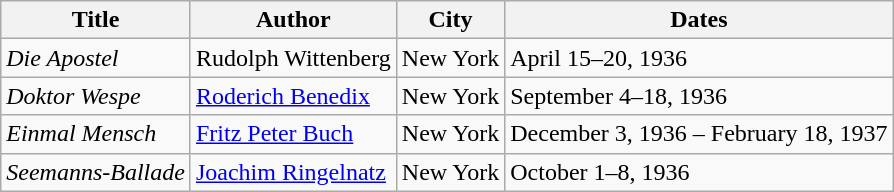<table class="wikitable">
<tr>
<th>Title</th>
<th>Author</th>
<th>City</th>
<th>Dates</th>
</tr>
<tr>
<td><em>Die Apostel</em></td>
<td>Rudolph Wittenberg</td>
<td>New York</td>
<td>April 15–20, 1936</td>
</tr>
<tr>
<td><em>Doktor Wespe</em></td>
<td><a href='#'>Roderich Benedix</a></td>
<td>New York</td>
<td>September 4–18, 1936</td>
</tr>
<tr>
<td><em>Einmal Mensch</em></td>
<td><a href='#'>Fritz Peter Buch</a></td>
<td>New York</td>
<td>December 3, 1936 – February 18, 1937</td>
</tr>
<tr>
<td><em>Seemanns-Ballade</em></td>
<td><a href='#'>Joachim Ringelnatz</a></td>
<td>New York</td>
<td>October 1–8, 1936</td>
</tr>
</table>
